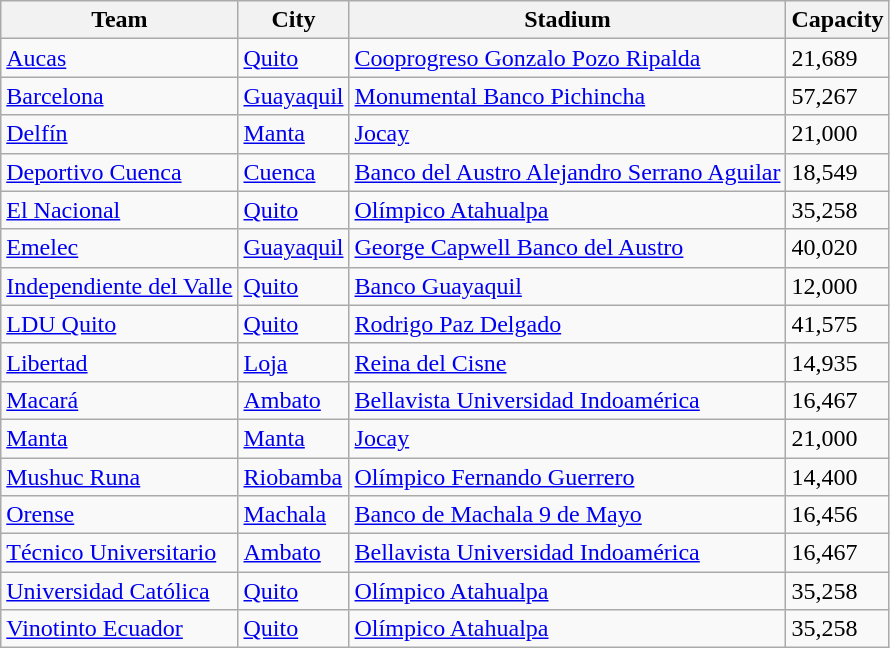<table class="wikitable sortable">
<tr>
<th>Team</th>
<th>City</th>
<th>Stadium</th>
<th>Capacity</th>
</tr>
<tr>
<td><a href='#'>Aucas</a></td>
<td><a href='#'>Quito</a></td>
<td><a href='#'>Cooprogreso Gonzalo Pozo Ripalda</a></td>
<td>21,689</td>
</tr>
<tr>
<td><a href='#'>Barcelona</a></td>
<td><a href='#'>Guayaquil</a></td>
<td><a href='#'>Monumental Banco Pichincha</a></td>
<td>57,267</td>
</tr>
<tr>
<td><a href='#'>Delfín</a></td>
<td><a href='#'>Manta</a></td>
<td><a href='#'>Jocay</a></td>
<td>21,000</td>
</tr>
<tr>
<td><a href='#'>Deportivo Cuenca</a></td>
<td><a href='#'>Cuenca</a></td>
<td><a href='#'>Banco del Austro Alejandro Serrano Aguilar</a></td>
<td>18,549</td>
</tr>
<tr>
<td><a href='#'>El Nacional</a></td>
<td><a href='#'>Quito</a></td>
<td><a href='#'>Olímpico Atahualpa</a></td>
<td>35,258</td>
</tr>
<tr>
<td><a href='#'>Emelec</a></td>
<td><a href='#'>Guayaquil</a></td>
<td><a href='#'>George Capwell Banco del Austro</a></td>
<td>40,020</td>
</tr>
<tr>
<td><a href='#'>Independiente del Valle</a></td>
<td><a href='#'>Quito</a></td>
<td><a href='#'>Banco Guayaquil</a></td>
<td>12,000</td>
</tr>
<tr>
<td><a href='#'>LDU Quito</a></td>
<td><a href='#'>Quito</a></td>
<td><a href='#'>Rodrigo Paz Delgado</a></td>
<td>41,575</td>
</tr>
<tr>
<td><a href='#'>Libertad</a></td>
<td><a href='#'>Loja</a></td>
<td><a href='#'>Reina del Cisne</a></td>
<td>14,935</td>
</tr>
<tr>
<td><a href='#'>Macará</a></td>
<td><a href='#'>Ambato</a></td>
<td><a href='#'>Bellavista Universidad Indoamérica</a></td>
<td>16,467</td>
</tr>
<tr>
<td><a href='#'>Manta</a></td>
<td><a href='#'>Manta</a></td>
<td><a href='#'>Jocay</a></td>
<td>21,000</td>
</tr>
<tr>
<td><a href='#'>Mushuc Runa</a></td>
<td><a href='#'>Riobamba</a></td>
<td><a href='#'>Olímpico Fernando Guerrero</a></td>
<td>14,400</td>
</tr>
<tr>
<td><a href='#'>Orense</a></td>
<td><a href='#'>Machala</a></td>
<td><a href='#'>Banco de Machala 9 de Mayo</a></td>
<td>16,456</td>
</tr>
<tr>
<td><a href='#'>Técnico Universitario</a></td>
<td><a href='#'>Ambato</a></td>
<td><a href='#'>Bellavista Universidad Indoamérica</a></td>
<td>16,467</td>
</tr>
<tr>
<td><a href='#'>Universidad Católica</a></td>
<td><a href='#'>Quito</a></td>
<td><a href='#'>Olímpico Atahualpa</a></td>
<td>35,258</td>
</tr>
<tr>
<td><a href='#'>Vinotinto Ecuador</a></td>
<td><a href='#'>Quito</a></td>
<td><a href='#'>Olímpico Atahualpa</a></td>
<td>35,258</td>
</tr>
</table>
